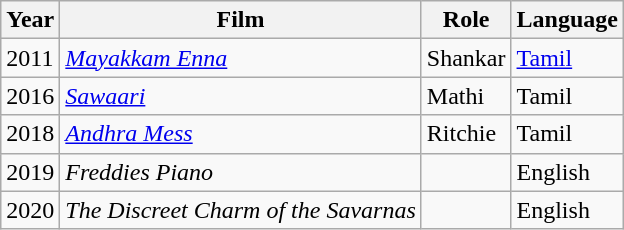<table class="wikitable">
<tr>
<th>Year</th>
<th>Film</th>
<th>Role</th>
<th>Language</th>
</tr>
<tr>
<td>2011</td>
<td><em><a href='#'>Mayakkam Enna</a></em></td>
<td>Shankar</td>
<td><a href='#'>Tamil</a></td>
</tr>
<tr>
<td>2016</td>
<td><em><a href='#'>Sawaari</a></em></td>
<td>Mathi</td>
<td>Tamil</td>
</tr>
<tr>
<td>2018</td>
<td><em><a href='#'>Andhra Mess</a></em></td>
<td>Ritchie</td>
<td>Tamil</td>
</tr>
<tr>
<td>2019</td>
<td><em>Freddies Piano</em></td>
<td></td>
<td>English</td>
</tr>
<tr>
<td>2020</td>
<td><em>The Discreet Charm of the Savarnas</em></td>
<td></td>
<td>English</td>
</tr>
</table>
